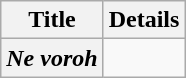<table class="wikitable plainrowheaders">
<tr>
<th>Title</th>
<th>Details</th>
</tr>
<tr>
<th scope="row"><em>Ne voroh </em></th>
<td></td>
</tr>
</table>
